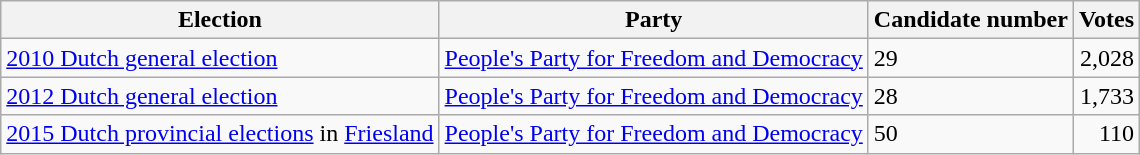<table class="wikitable sortable">
<tr>
<th>Election</th>
<th>Party</th>
<th>Candidate number</th>
<th>Votes</th>
</tr>
<tr>
<td><a href='#'>2010 Dutch general election</a></td>
<td><a href='#'>People's Party for Freedom and Democracy</a></td>
<td>29</td>
<td style=text-align:right>2,028</td>
</tr>
<tr>
<td><a href='#'>2012 Dutch general election</a></td>
<td><a href='#'>People's Party for Freedom and Democracy</a></td>
<td>28</td>
<td style=text-align:right>1,733</td>
</tr>
<tr>
<td><a href='#'>2015 Dutch provincial elections</a> in <a href='#'>Friesland</a></td>
<td><a href='#'>People's Party for Freedom and Democracy</a></td>
<td>50</td>
<td style=text-align:right>110</td>
</tr>
</table>
